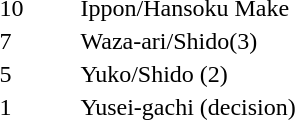<table>
<tr>
<th width=50></th>
<th width=200></th>
</tr>
<tr>
<td>10</td>
<td>Ippon/Hansoku Make</td>
</tr>
<tr>
<td>7</td>
<td>Waza-ari/Shido(3)</td>
</tr>
<tr>
<td>5</td>
<td>Yuko/Shido (2)</td>
</tr>
<tr>
<td>1</td>
<td>Yusei-gachi (decision)</td>
</tr>
</table>
